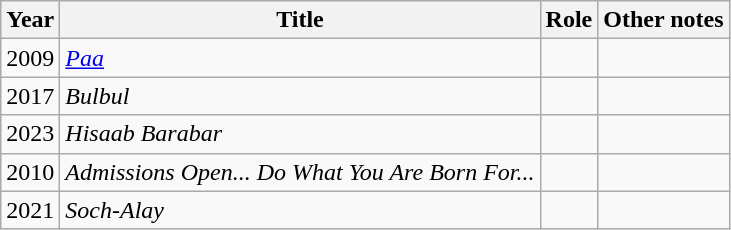<table class="wikitable sortable">
<tr>
<th>Year</th>
<th>Title</th>
<th>Role</th>
<th class="unsortable">Other notes</th>
</tr>
<tr>
<td>2009</td>
<td><a href='#'><em>Paa</em></a></td>
<td></td>
<td></td>
</tr>
<tr>
<td>2017</td>
<td><em>Bulbul</em></td>
<td></td>
<td></td>
</tr>
<tr>
<td>2023</td>
<td><em>Hisaab Barabar</em></td>
<td></td>
<td></td>
</tr>
<tr>
<td>2010</td>
<td><em>Admissions Open... Do What You Are Born For...</em></td>
<td></td>
<td></td>
</tr>
<tr>
<td>2021</td>
<td><em>Soch-Alay</em></td>
<td></td>
</tr>
</table>
